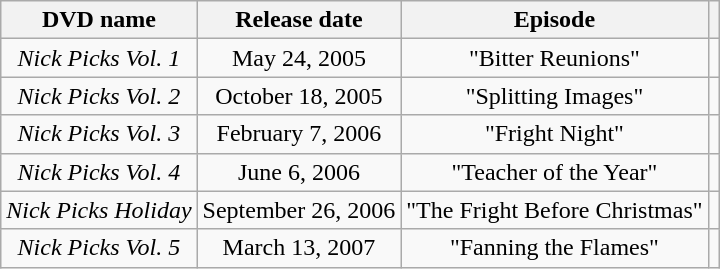<table class="wikitable" style="text-align:center">
<tr>
<th>DVD name</th>
<th>Release date</th>
<th>Episode</th>
<th></th>
</tr>
<tr>
<td><em>Nick Picks Vol. 1</em></td>
<td>May 24, 2005</td>
<td>"Bitter Reunions"</td>
<td></td>
</tr>
<tr>
<td><em>Nick Picks Vol. 2</em></td>
<td>October 18, 2005</td>
<td>"Splitting Images"</td>
<td></td>
</tr>
<tr>
<td><em>Nick Picks Vol. 3</em></td>
<td>February 7, 2006</td>
<td>"Fright Night"</td>
<td></td>
</tr>
<tr>
<td><em>Nick Picks Vol. 4</em></td>
<td>June 6, 2006</td>
<td>"Teacher of the Year"</td>
<td></td>
</tr>
<tr>
<td><em>Nick Picks Holiday</em></td>
<td>September 26, 2006</td>
<td>"The Fright Before Christmas"</td>
<td></td>
</tr>
<tr>
<td><em>Nick Picks Vol. 5</em></td>
<td>March 13, 2007</td>
<td>"Fanning the Flames"</td>
<td></td>
</tr>
</table>
